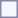<table style="border:1px solid #8888aa; background-color:#f7f8ff; padding:5px; font-size:95%; margin: 0px 12px 12px 0px;">
</table>
